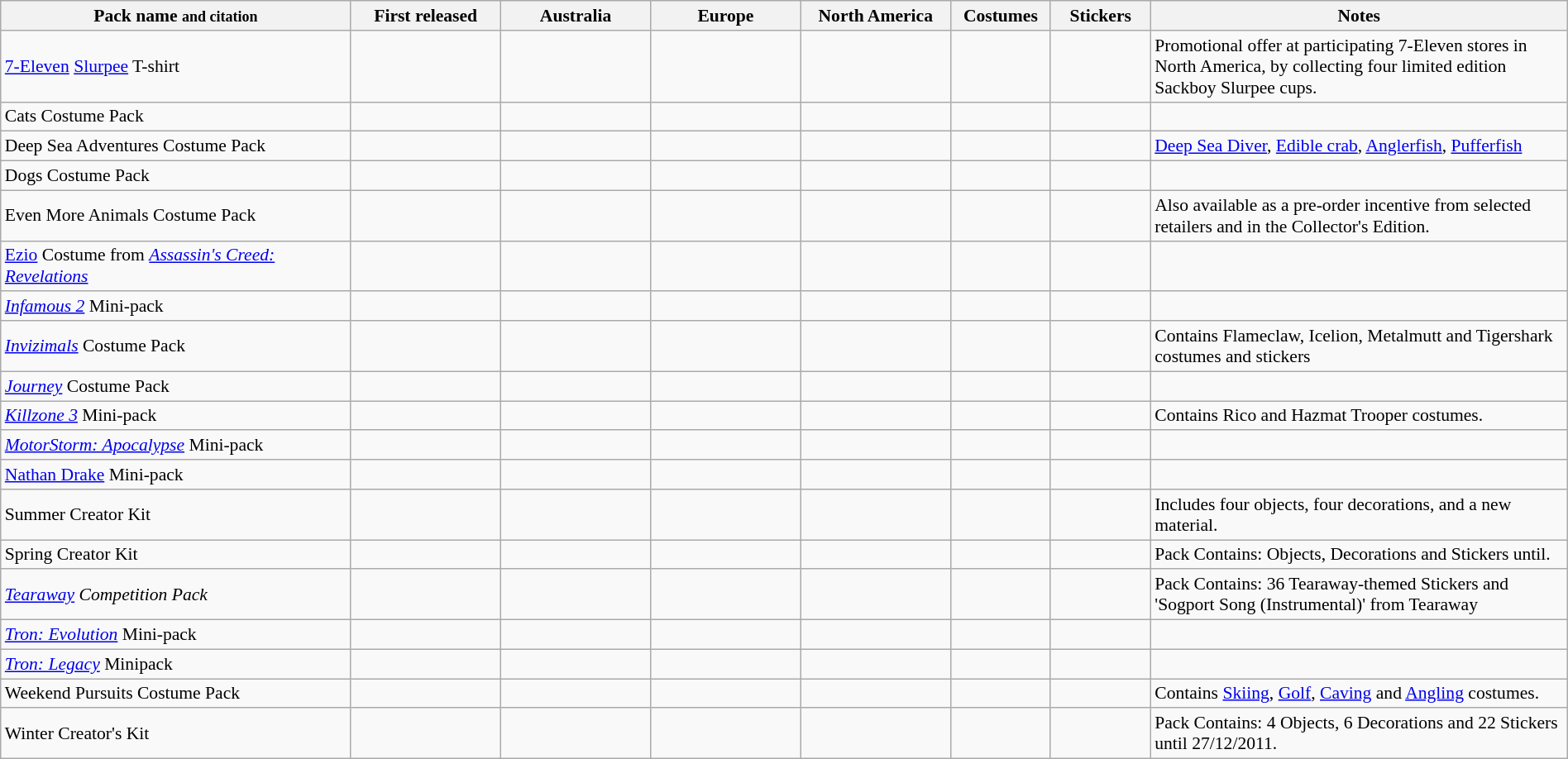<table class="wikitable sortable" style="width:100%; text-align:center; font-size:90%;">
<tr>
<th width=21%>Pack name <small>and citation</small></th>
<th width=9%>First released</th>
<th width=9%>Australia</th>
<th width=9%>Europe</th>
<th width=9%>North America</th>
<th width=6%>Costumes</th>
<th width=6%>Stickers</th>
<th width=25%>Notes</th>
</tr>
<tr>
<td align="left"><a href='#'>7-Eleven</a> <a href='#'>Slurpee</a> T-shirt </td>
<td></td>
<td></td>
<td></td>
<td></td>
<td></td>
<td></td>
<td align="left">Promotional offer at participating 7-Eleven stores in North America, by collecting four limited edition Sackboy Slurpee cups.</td>
</tr>
<tr>
<td align="left">Cats Costume Pack </td>
<td></td>
<td></td>
<td></td>
<td></td>
<td></td>
<td></td>
<td align="left"></td>
</tr>
<tr>
<td align="left">Deep Sea Adventures Costume Pack </td>
<td></td>
<td></td>
<td></td>
<td></td>
<td></td>
<td></td>
<td align="left"><a href='#'>Deep Sea Diver</a>, <a href='#'>Edible crab</a>, <a href='#'>Anglerfish</a>, <a href='#'>Pufferfish</a></td>
</tr>
<tr>
<td align="left">Dogs Costume Pack </td>
<td></td>
<td></td>
<td></td>
<td></td>
<td></td>
<td></td>
<td align="left"></td>
</tr>
<tr>
<td align="left">Even More Animals Costume Pack </td>
<td></td>
<td></td>
<td></td>
<td></td>
<td></td>
<td></td>
<td align="left">Also available as a pre-order incentive from selected retailers and in the Collector's Edition.</td>
</tr>
<tr>
<td align="left"><a href='#'>Ezio</a> Costume from <em><a href='#'>Assassin's Creed: Revelations</a></em> </td>
<td></td>
<td></td>
<td></td>
<td></td>
<td></td>
<td></td>
<td align="left"></td>
</tr>
<tr>
<td align="left"><em><a href='#'>Infamous 2</a></em> Mini-pack </td>
<td></td>
<td></td>
<td></td>
<td></td>
<td></td>
<td></td>
<td align="left"></td>
</tr>
<tr>
<td align="left"><em><a href='#'>Invizimals</a></em> Costume Pack </td>
<td></td>
<td></td>
<td></td>
<td></td>
<td></td>
<td></td>
<td align="left">Contains Flameclaw, Icelion, Metalmutt and Tigershark costumes and stickers</td>
</tr>
<tr>
<td align="left"><em><a href='#'>Journey</a></em> Costume Pack </td>
<td></td>
<td></td>
<td></td>
<td></td>
<td></td>
<td></td>
<td align="left"></td>
</tr>
<tr>
<td align="left"><em><a href='#'>Killzone 3</a></em> Mini-pack </td>
<td></td>
<td></td>
<td></td>
<td></td>
<td></td>
<td></td>
<td align="left">Contains Rico and Hazmat Trooper costumes.</td>
</tr>
<tr>
<td align="left"><em><a href='#'>MotorStorm: Apocalypse</a></em> Mini-pack </td>
<td></td>
<td></td>
<td></td>
<td></td>
<td></td>
<td></td>
<td align="left"></td>
</tr>
<tr>
<td align="left"><a href='#'>Nathan Drake</a> Mini-pack </td>
<td></td>
<td></td>
<td></td>
<td></td>
<td></td>
<td></td>
<td align="left"></td>
</tr>
<tr>
<td align="left">Summer Creator Kit </td>
<td></td>
<td></td>
<td></td>
<td></td>
<td></td>
<td></td>
<td align="left">Includes four objects, four decorations, and a new material.</td>
</tr>
<tr>
<td align="left">Spring Creator Kit </td>
<td></td>
<td></td>
<td></td>
<td></td>
<td></td>
<td></td>
<td align="left">Pack Contains: Objects, Decorations and Stickers until.</td>
</tr>
<tr>
<td align="left"><em><a href='#'>Tearaway</a> Competition Pack</em> </td>
<td></td>
<td></td>
<td></td>
<td></td>
<td></td>
<td></td>
<td align="left">Pack Contains: 36 Tearaway-themed Stickers and 'Sogport Song (Instrumental)' from Tearaway</td>
</tr>
<tr>
<td align="left"><em><a href='#'>Tron: Evolution</a></em> Mini-pack </td>
<td></td>
<td></td>
<td></td>
<td></td>
<td></td>
<td></td>
<td align="left"></td>
</tr>
<tr>
<td align="left"><em><a href='#'>Tron: Legacy</a></em> Minipack<br></td>
<td></td>
<td></td>
<td></td>
<td></td>
<td></td>
<td></td>
<td align="left"></td>
</tr>
<tr>
<td align="left">Weekend Pursuits Costume Pack </td>
<td></td>
<td></td>
<td></td>
<td></td>
<td></td>
<td></td>
<td align="left">Contains <a href='#'>Skiing</a>, <a href='#'>Golf</a>, <a href='#'>Caving</a> and <a href='#'>Angling</a> costumes.</td>
</tr>
<tr>
<td align="left">Winter Creator's Kit </td>
<td></td>
<td></td>
<td></td>
<td></td>
<td></td>
<td></td>
<td align="left">Pack Contains: 4 Objects, 6 Decorations and 22 Stickers until 27/12/2011.</td>
</tr>
</table>
